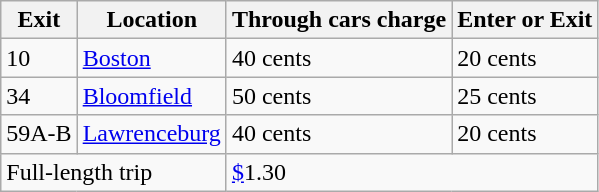<table class="wikitable">
<tr>
<th>Exit</th>
<th>Location </th>
<th>Through cars charge</th>
<th>Enter or Exit</th>
</tr>
<tr>
<td>10</td>
<td><a href='#'>Boston</a></td>
<td>40 cents</td>
<td>20 cents</td>
</tr>
<tr>
<td>34</td>
<td><a href='#'>Bloomfield</a></td>
<td>50 cents</td>
<td>25 cents</td>
</tr>
<tr>
<td>59A-B</td>
<td><a href='#'>Lawrenceburg</a></td>
<td>40 cents</td>
<td>20 cents</td>
</tr>
<tr>
<td colspan=2>Full-length trip</td>
<td colspan=2><a href='#'>$</a>1.30</td>
</tr>
</table>
